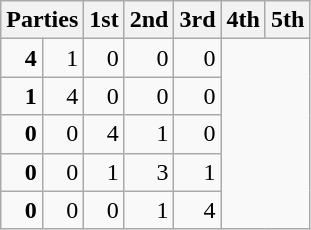<table class="wikitable" style="text-align:right;">
<tr>
<th colspan=2 style="text-align:left;">Parties</th>
<th>1st</th>
<th>2nd</th>
<th>3rd</th>
<th>4th</th>
<th>5th</th>
</tr>
<tr>
<td><strong>4</strong></td>
<td>1</td>
<td>0</td>
<td>0</td>
<td>0</td>
</tr>
<tr>
<td><strong>1</strong></td>
<td>4</td>
<td>0</td>
<td>0</td>
<td>0</td>
</tr>
<tr>
<td><strong>0</strong></td>
<td>0</td>
<td>4</td>
<td>1</td>
<td>0</td>
</tr>
<tr>
<td><strong>0</strong></td>
<td>0</td>
<td>1</td>
<td>3</td>
<td>1</td>
</tr>
<tr>
<td><strong>0</strong></td>
<td>0</td>
<td>0</td>
<td>1</td>
<td>4</td>
</tr>
</table>
